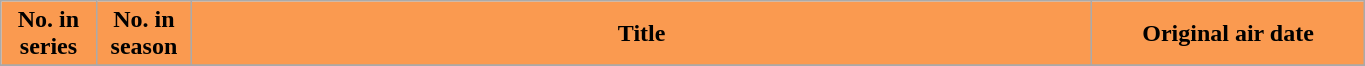<table class="wikitable plainrowheaders" style="width:72%;">
<tr>
<th scope="col" style="background-color: #FA9A50; color: #000000;" width=7%>No. in<br>series</th>
<th scope="col" style="background-color: #FA9A50; color: #000000;" width=7%>No. in<br>season</th>
<th scope="col" style="background-color: #FA9A50; color: #000000;">Title</th>
<th scope="col" style="background-color: #FA9A50; color: #000000;" width=20%>Original air date</th>
</tr>
<tr>
</tr>
</table>
